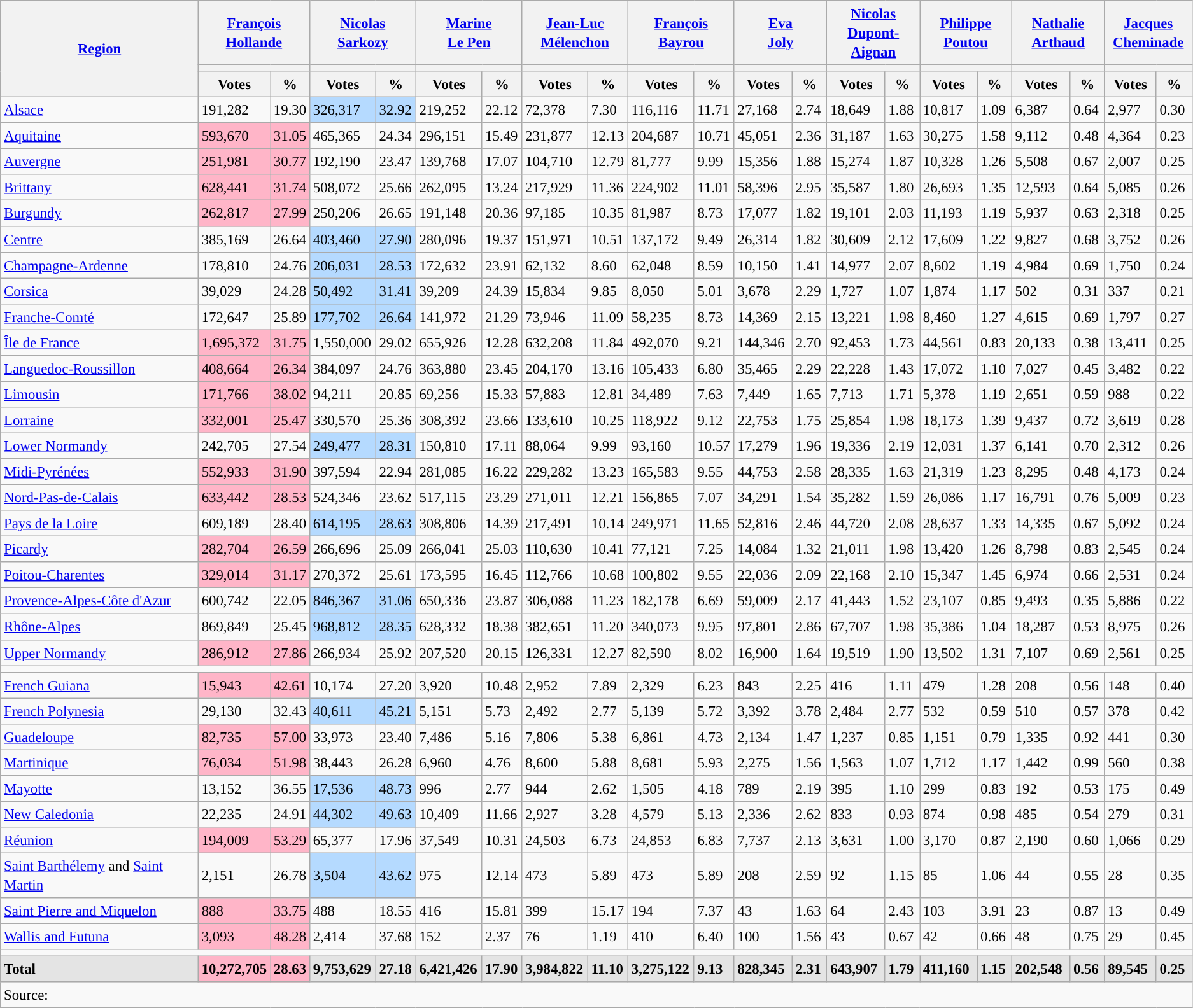<table class="wikitable sortable collapsible collapsed tpl-blanktable" style="text-align:left; font-size:95%; line-height:20px;">
<tr>
<th width="200" rowspan="3"><a href='#'>Region</a></th>
<th width="110" colspan="2"><a href='#'>François<br>Hollande</a></th>
<th width="110" colspan="2"><a href='#'>Nicolas<br>Sarkozy</a></th>
<th width="110" colspan="2"><a href='#'>Marine<br>Le Pen</a></th>
<th width="110" colspan="2"><a href='#'>Jean-Luc<br>Mélenchon</a></th>
<th width="110" colspan="2"><a href='#'>François<br>Bayrou</a></th>
<th width="110" colspan="2"><a href='#'>Eva<br>Joly</a></th>
<th width="110" colspan="2"><a href='#'>Nicolas<br>Dupont-Aignan</a></th>
<th width="110" colspan="2"><a href='#'>Philippe<br>Poutou</a></th>
<th width="110" colspan="2"><a href='#'>Nathalie<br>Arthaud</a></th>
<th width="110" colspan="2"><a href='#'>Jacques<br>Cheminade</a></th>
</tr>
<tr>
<th colspan="2" style="background:"></th>
<th colspan="2" style="background:"></th>
<th colspan="2" style="background:"></th>
<th colspan="2" style="background:"></th>
<th colspan="2" style="background:"></th>
<th colspan="2" style="background:"></th>
<th colspan="2" style="background:"></th>
<th colspan="2" style="background:"></th>
<th colspan="2" style="background:"></th>
<th colspan="2" style="background:"></th>
</tr>
<tr>
<th>Votes</th>
<th>%</th>
<th>Votes</th>
<th>%</th>
<th>Votes</th>
<th>%</th>
<th>Votes</th>
<th>%</th>
<th>Votes</th>
<th>%</th>
<th>Votes</th>
<th>%</th>
<th>Votes</th>
<th>%</th>
<th>Votes</th>
<th>%</th>
<th>Votes</th>
<th>%</th>
<th>Votes</th>
<th>%</th>
</tr>
<tr>
<td align="left"><a href='#'>Alsace</a></td>
<td>191,282</td>
<td>19.30</td>
<td style="background:#B5DAFF;">326,317</td>
<td style="background:#B5DAFF;">32.92</td>
<td>219,252</td>
<td>22.12</td>
<td>72,378</td>
<td>7.30</td>
<td>116,116</td>
<td>11.71</td>
<td>27,168</td>
<td>2.74</td>
<td>18,649</td>
<td>1.88</td>
<td>10,817</td>
<td>1.09</td>
<td>6,387</td>
<td>0.64</td>
<td>2,977</td>
<td>0.30</td>
</tr>
<tr>
<td align="left"><a href='#'>Aquitaine</a></td>
<td style="background:#FFB5C8;">593,670</td>
<td style="background:#FFB5C8;">31.05</td>
<td>465,365</td>
<td>24.34</td>
<td>296,151</td>
<td>15.49</td>
<td>231,877</td>
<td>12.13</td>
<td>204,687</td>
<td>10.71</td>
<td>45,051</td>
<td>2.36</td>
<td>31,187</td>
<td>1.63</td>
<td>30,275</td>
<td>1.58</td>
<td>9,112</td>
<td>0.48</td>
<td>4,364</td>
<td>0.23</td>
</tr>
<tr>
<td align="left"><a href='#'>Auvergne</a></td>
<td style="background:#FFB5C8;">251,981</td>
<td style="background:#FFB5C8;">30.77</td>
<td>192,190</td>
<td>23.47</td>
<td>139,768</td>
<td>17.07</td>
<td>104,710</td>
<td>12.79</td>
<td>81,777</td>
<td>9.99</td>
<td>15,356</td>
<td>1.88</td>
<td>15,274</td>
<td>1.87</td>
<td>10,328</td>
<td>1.26</td>
<td>5,508</td>
<td>0.67</td>
<td>2,007</td>
<td>0.25</td>
</tr>
<tr>
<td align="left"><a href='#'>Brittany</a></td>
<td style="background:#FFB5C8;">628,441</td>
<td style="background:#FFB5C8;">31.74</td>
<td>508,072</td>
<td>25.66</td>
<td>262,095</td>
<td>13.24</td>
<td>217,929</td>
<td>11.36</td>
<td>224,902</td>
<td>11.01</td>
<td>58,396</td>
<td>2.95</td>
<td>35,587</td>
<td>1.80</td>
<td>26,693</td>
<td>1.35</td>
<td>12,593</td>
<td>0.64</td>
<td>5,085</td>
<td>0.26</td>
</tr>
<tr>
<td align="left"><a href='#'>Burgundy</a></td>
<td style="background:#FFB5C8;">262,817</td>
<td style="background:#FFB5C8;">27.99</td>
<td>250,206</td>
<td>26.65</td>
<td>191,148</td>
<td>20.36</td>
<td>97,185</td>
<td>10.35</td>
<td>81,987</td>
<td>8.73</td>
<td>17,077</td>
<td>1.82</td>
<td>19,101</td>
<td>2.03</td>
<td>11,193</td>
<td>1.19</td>
<td>5,937</td>
<td>0.63</td>
<td>2,318</td>
<td>0.25</td>
</tr>
<tr>
<td align="left"><a href='#'>Centre</a></td>
<td>385,169</td>
<td>26.64</td>
<td style="background:#B5DAFF;">403,460</td>
<td style="background:#B5DAFF;">27.90</td>
<td>280,096</td>
<td>19.37</td>
<td>151,971</td>
<td>10.51</td>
<td>137,172</td>
<td>9.49</td>
<td>26,314</td>
<td>1.82</td>
<td>30,609</td>
<td>2.12</td>
<td>17,609</td>
<td>1.22</td>
<td>9,827</td>
<td>0.68</td>
<td>3,752</td>
<td>0.26</td>
</tr>
<tr>
<td align="left"><a href='#'>Champagne-Ardenne</a></td>
<td>178,810</td>
<td>24.76</td>
<td style="background:#B5DAFF;">206,031</td>
<td style="background:#B5DAFF;">28.53</td>
<td>172,632</td>
<td>23.91</td>
<td>62,132</td>
<td>8.60</td>
<td>62,048</td>
<td>8.59</td>
<td>10,150</td>
<td>1.41</td>
<td>14,977</td>
<td>2.07</td>
<td>8,602</td>
<td>1.19</td>
<td>4,984</td>
<td>0.69</td>
<td>1,750</td>
<td>0.24</td>
</tr>
<tr>
<td align="left"><a href='#'>Corsica</a></td>
<td>39,029</td>
<td>24.28</td>
<td style="background:#B5DAFF;">50,492</td>
<td style="background:#B5DAFF;">31.41</td>
<td>39,209</td>
<td>24.39</td>
<td>15,834</td>
<td>9.85</td>
<td>8,050</td>
<td>5.01</td>
<td>3,678</td>
<td>2.29</td>
<td>1,727</td>
<td>1.07</td>
<td>1,874</td>
<td>1.17</td>
<td>502</td>
<td>0.31</td>
<td>337</td>
<td>0.21</td>
</tr>
<tr>
<td align="left"><a href='#'>Franche-Comté</a></td>
<td>172,647</td>
<td>25.89</td>
<td style="background:#B5DAFF;">177,702</td>
<td style="background:#B5DAFF;">26.64</td>
<td>141,972</td>
<td>21.29</td>
<td>73,946</td>
<td>11.09</td>
<td>58,235</td>
<td>8.73</td>
<td>14,369</td>
<td>2.15</td>
<td>13,221</td>
<td>1.98</td>
<td>8,460</td>
<td>1.27</td>
<td>4,615</td>
<td>0.69</td>
<td>1,797</td>
<td>0.27</td>
</tr>
<tr>
<td align="left"><a href='#'>Île de France</a></td>
<td style="background:#FFB5C8;">1,695,372</td>
<td style="background:#FFB5C8;">31.75</td>
<td>1,550,000</td>
<td>29.02</td>
<td>655,926</td>
<td>12.28</td>
<td>632,208</td>
<td>11.84</td>
<td>492,070</td>
<td>9.21</td>
<td>144,346</td>
<td>2.70</td>
<td>92,453</td>
<td>1.73</td>
<td>44,561</td>
<td>0.83</td>
<td>20,133</td>
<td>0.38</td>
<td>13,411</td>
<td>0.25</td>
</tr>
<tr>
<td align="left"><a href='#'>Languedoc-Roussillon</a></td>
<td style="background:#FFB5C8;">408,664</td>
<td style="background:#FFB5C8;">26.34</td>
<td>384,097</td>
<td>24.76</td>
<td>363,880</td>
<td>23.45</td>
<td>204,170</td>
<td>13.16</td>
<td>105,433</td>
<td>6.80</td>
<td>35,465</td>
<td>2.29</td>
<td>22,228</td>
<td>1.43</td>
<td>17,072</td>
<td>1.10</td>
<td>7,027</td>
<td>0.45</td>
<td>3,482</td>
<td>0.22</td>
</tr>
<tr>
<td align="left"><a href='#'>Limousin</a></td>
<td style="background:#FFB5C8;">171,766</td>
<td style="background:#FFB5C8;">38.02</td>
<td>94,211</td>
<td>20.85</td>
<td>69,256</td>
<td>15.33</td>
<td>57,883</td>
<td>12.81</td>
<td>34,489</td>
<td>7.63</td>
<td>7,449</td>
<td>1.65</td>
<td>7,713</td>
<td>1.71</td>
<td>5,378</td>
<td>1.19</td>
<td>2,651</td>
<td>0.59</td>
<td>988</td>
<td>0.22</td>
</tr>
<tr>
<td align="left"><a href='#'>Lorraine</a></td>
<td style="background:#FFB5C8;">332,001</td>
<td style="background:#FFB5C8;">25.47</td>
<td>330,570</td>
<td>25.36</td>
<td>308,392</td>
<td>23.66</td>
<td>133,610</td>
<td>10.25</td>
<td>118,922</td>
<td>9.12</td>
<td>22,753</td>
<td>1.75</td>
<td>25,854</td>
<td>1.98</td>
<td>18,173</td>
<td>1.39</td>
<td>9,437</td>
<td>0.72</td>
<td>3,619</td>
<td>0.28</td>
</tr>
<tr>
<td align="left"><a href='#'>Lower Normandy</a></td>
<td>242,705</td>
<td>27.54</td>
<td style="background:#B5DAFF;">249,477</td>
<td style="background:#B5DAFF;">28.31</td>
<td>150,810</td>
<td>17.11</td>
<td>88,064</td>
<td>9.99</td>
<td>93,160</td>
<td>10.57</td>
<td>17,279</td>
<td>1.96</td>
<td>19,336</td>
<td>2.19</td>
<td>12,031</td>
<td>1.37</td>
<td>6,141</td>
<td>0.70</td>
<td>2,312</td>
<td>0.26</td>
</tr>
<tr>
<td align="left"><a href='#'>Midi-Pyrénées</a></td>
<td style="background:#FFB5C8;">552,933</td>
<td style="background:#FFB5C8;">31.90</td>
<td>397,594</td>
<td>22.94</td>
<td>281,085</td>
<td>16.22</td>
<td>229,282</td>
<td>13.23</td>
<td>165,583</td>
<td>9.55</td>
<td>44,753</td>
<td>2.58</td>
<td>28,335</td>
<td>1.63</td>
<td>21,319</td>
<td>1.23</td>
<td>8,295</td>
<td>0.48</td>
<td>4,173</td>
<td>0.24</td>
</tr>
<tr>
<td align="left"><a href='#'>Nord-Pas-de-Calais</a></td>
<td style="background:#FFB5C8;">633,442</td>
<td style="background:#FFB5C8;">28.53</td>
<td>524,346</td>
<td>23.62</td>
<td>517,115</td>
<td>23.29</td>
<td>271,011</td>
<td>12.21</td>
<td>156,865</td>
<td>7.07</td>
<td>34,291</td>
<td>1.54</td>
<td>35,282</td>
<td>1.59</td>
<td>26,086</td>
<td>1.17</td>
<td>16,791</td>
<td>0.76</td>
<td>5,009</td>
<td>0.23</td>
</tr>
<tr>
<td align="left"><a href='#'>Pays de la Loire</a></td>
<td>609,189</td>
<td>28.40</td>
<td style="background:#B5DAFF;">614,195</td>
<td style="background:#B5DAFF;">28.63</td>
<td>308,806</td>
<td>14.39</td>
<td>217,491</td>
<td>10.14</td>
<td>249,971</td>
<td>11.65</td>
<td>52,816</td>
<td>2.46</td>
<td>44,720</td>
<td>2.08</td>
<td>28,637</td>
<td>1.33</td>
<td>14,335</td>
<td>0.67</td>
<td>5,092</td>
<td>0.24</td>
</tr>
<tr>
<td align="left"><a href='#'>Picardy</a></td>
<td style="background:#FFB5C8;">282,704</td>
<td style="background:#FFB5C8;">26.59</td>
<td>266,696</td>
<td>25.09</td>
<td>266,041</td>
<td>25.03</td>
<td>110,630</td>
<td>10.41</td>
<td>77,121</td>
<td>7.25</td>
<td>14,084</td>
<td>1.32</td>
<td>21,011</td>
<td>1.98</td>
<td>13,420</td>
<td>1.26</td>
<td>8,798</td>
<td>0.83</td>
<td>2,545</td>
<td>0.24</td>
</tr>
<tr>
<td align="left"><a href='#'>Poitou-Charentes</a></td>
<td style="background:#FFB5C8;">329,014</td>
<td style="background:#FFB5C8;">31.17</td>
<td>270,372</td>
<td>25.61</td>
<td>173,595</td>
<td>16.45</td>
<td>112,766</td>
<td>10.68</td>
<td>100,802</td>
<td>9.55</td>
<td>22,036</td>
<td>2.09</td>
<td>22,168</td>
<td>2.10</td>
<td>15,347</td>
<td>1.45</td>
<td>6,974</td>
<td>0.66</td>
<td>2,531</td>
<td>0.24</td>
</tr>
<tr>
<td align="left"><a href='#'>Provence-Alpes-Côte d'Azur</a></td>
<td>600,742</td>
<td>22.05</td>
<td style="background:#B5DAFF;">846,367</td>
<td style="background:#B5DAFF;">31.06</td>
<td>650,336</td>
<td>23.87</td>
<td>306,088</td>
<td>11.23</td>
<td>182,178</td>
<td>6.69</td>
<td>59,009</td>
<td>2.17</td>
<td>41,443</td>
<td>1.52</td>
<td>23,107</td>
<td>0.85</td>
<td>9,493</td>
<td>0.35</td>
<td>5,886</td>
<td>0.22</td>
</tr>
<tr>
<td align="left"><a href='#'>Rhône-Alpes</a></td>
<td>869,849</td>
<td>25.45</td>
<td style="background:#B5DAFF;">968,812</td>
<td style="background:#B5DAFF;">28.35</td>
<td>628,332</td>
<td>18.38</td>
<td>382,651</td>
<td>11.20</td>
<td>340,073</td>
<td>9.95</td>
<td>97,801</td>
<td>2.86</td>
<td>67,707</td>
<td>1.98</td>
<td>35,386</td>
<td>1.04</td>
<td>18,287</td>
<td>0.53</td>
<td>8,975</td>
<td>0.26</td>
</tr>
<tr>
<td align="left"><a href='#'>Upper Normandy</a></td>
<td style="background:#FFB5C8;">286,912</td>
<td style="background:#FFB5C8;">27.86</td>
<td>266,934</td>
<td>25.92</td>
<td>207,520</td>
<td>20.15</td>
<td>126,331</td>
<td>12.27</td>
<td>82,590</td>
<td>8.02</td>
<td>16,900</td>
<td>1.64</td>
<td>19,519</td>
<td>1.90</td>
<td>13,502</td>
<td>1.31</td>
<td>7,107</td>
<td>0.69</td>
<td>2,561</td>
<td>0.25</td>
</tr>
<tr>
<td colspan="21"></td>
</tr>
<tr>
<td align="left"><a href='#'>French Guiana</a></td>
<td style="background:#FFB5C8;">15,943</td>
<td style="background:#FFB5C8;">42.61</td>
<td>10,174</td>
<td>27.20</td>
<td>3,920</td>
<td>10.48</td>
<td>2,952</td>
<td>7.89</td>
<td>2,329</td>
<td>6.23</td>
<td>843</td>
<td>2.25</td>
<td>416</td>
<td>1.11</td>
<td>479</td>
<td>1.28</td>
<td>208</td>
<td>0.56</td>
<td>148</td>
<td>0.40</td>
</tr>
<tr>
<td align="left"><a href='#'>French Polynesia</a></td>
<td>29,130</td>
<td>32.43</td>
<td style="background:#B5DAFF;">40,611</td>
<td style="background:#B5DAFF;">45.21</td>
<td>5,151</td>
<td>5.73</td>
<td>2,492</td>
<td>2.77</td>
<td>5,139</td>
<td>5.72</td>
<td>3,392</td>
<td>3.78</td>
<td>2,484</td>
<td>2.77</td>
<td>532</td>
<td>0.59</td>
<td>510</td>
<td>0.57</td>
<td>378</td>
<td>0.42</td>
</tr>
<tr>
<td align="left"><a href='#'>Guadeloupe</a></td>
<td style="background:#FFB5C8;">82,735</td>
<td style="background:#FFB5C8;">57.00</td>
<td>33,973</td>
<td>23.40</td>
<td>7,486</td>
<td>5.16</td>
<td>7,806</td>
<td>5.38</td>
<td>6,861</td>
<td>4.73</td>
<td>2,134</td>
<td>1.47</td>
<td>1,237</td>
<td>0.85</td>
<td>1,151</td>
<td>0.79</td>
<td>1,335</td>
<td>0.92</td>
<td>441</td>
<td>0.30</td>
</tr>
<tr>
<td align="left"><a href='#'>Martinique</a></td>
<td style="background:#FFB5C8;">76,034</td>
<td style="background:#FFB5C8;">51.98</td>
<td>38,443</td>
<td>26.28</td>
<td>6,960</td>
<td>4.76</td>
<td>8,600</td>
<td>5.88</td>
<td>8,681</td>
<td>5.93</td>
<td>2,275</td>
<td>1.56</td>
<td>1,563</td>
<td>1.07</td>
<td>1,712</td>
<td>1.17</td>
<td>1,442</td>
<td>0.99</td>
<td>560</td>
<td>0.38</td>
</tr>
<tr>
<td align="left"><a href='#'>Mayotte</a></td>
<td>13,152</td>
<td>36.55</td>
<td style="background:#B5DAFF;">17,536</td>
<td style="background:#B5DAFF;">48.73</td>
<td>996</td>
<td>2.77</td>
<td>944</td>
<td>2.62</td>
<td>1,505</td>
<td>4.18</td>
<td>789</td>
<td>2.19</td>
<td>395</td>
<td>1.10</td>
<td>299</td>
<td>0.83</td>
<td>192</td>
<td>0.53</td>
<td>175</td>
<td>0.49</td>
</tr>
<tr>
<td align="left"><a href='#'>New Caledonia</a></td>
<td>22,235</td>
<td>24.91</td>
<td style="background:#B5DAFF;">44,302</td>
<td style="background:#B5DAFF;">49.63</td>
<td>10,409</td>
<td>11.66</td>
<td>2,927</td>
<td>3.28</td>
<td>4,579</td>
<td>5.13</td>
<td>2,336</td>
<td>2.62</td>
<td>833</td>
<td>0.93</td>
<td>874</td>
<td>0.98</td>
<td>485</td>
<td>0.54</td>
<td>279</td>
<td>0.31</td>
</tr>
<tr>
<td align="left"><a href='#'>Réunion</a></td>
<td style="background:#FFB5C8;">194,009</td>
<td style="background:#FFB5C8;">53.29</td>
<td>65,377</td>
<td>17.96</td>
<td>37,549</td>
<td>10.31</td>
<td>24,503</td>
<td>6.73</td>
<td>24,853</td>
<td>6.83</td>
<td>7,737</td>
<td>2.13</td>
<td>3,631</td>
<td>1.00</td>
<td>3,170</td>
<td>0.87</td>
<td>2,190</td>
<td>0.60</td>
<td>1,066</td>
<td>0.29</td>
</tr>
<tr>
<td align="left"><a href='#'>Saint Barthélemy</a> and <a href='#'>Saint Martin</a></td>
<td>2,151</td>
<td>26.78</td>
<td style="background:#B5DAFF;">3,504</td>
<td style="background:#B5DAFF;">43.62</td>
<td>975</td>
<td>12.14</td>
<td>473</td>
<td>5.89</td>
<td>473</td>
<td>5.89</td>
<td>208</td>
<td>2.59</td>
<td>92</td>
<td>1.15</td>
<td>85</td>
<td>1.06</td>
<td>44</td>
<td>0.55</td>
<td>28</td>
<td>0.35</td>
</tr>
<tr>
<td align="left"><a href='#'>Saint Pierre and Miquelon</a></td>
<td style="background:#FFB5C8;">888</td>
<td style="background:#FFB5C8;">33.75</td>
<td>488</td>
<td>18.55</td>
<td>416</td>
<td>15.81</td>
<td>399</td>
<td>15.17</td>
<td>194</td>
<td>7.37</td>
<td>43</td>
<td>1.63</td>
<td>64</td>
<td>2.43</td>
<td>103</td>
<td>3.91</td>
<td>23</td>
<td>0.87</td>
<td>13</td>
<td>0.49</td>
</tr>
<tr>
<td align="left"><a href='#'>Wallis and Futuna</a></td>
<td style="background:#FFB5C8;">3,093</td>
<td style="background:#FFB5C8;">48.28</td>
<td>2,414</td>
<td>37.68</td>
<td>152</td>
<td>2.37</td>
<td>76</td>
<td>1.19</td>
<td>410</td>
<td>6.40</td>
<td>100</td>
<td>1.56</td>
<td>43</td>
<td>0.67</td>
<td>42</td>
<td>0.66</td>
<td>48</td>
<td>0.75</td>
<td>29</td>
<td>0.45</td>
</tr>
<tr>
<td colspan="21"></td>
</tr>
<tr style="font-weight:bold; background:#E4E4E4;">
<td align="left">Total</td>
<td style="background:#FFB5C8;">10,272,705</td>
<td style="background:#FFB5C8;">28.63</td>
<td>9,753,629</td>
<td>27.18</td>
<td>6,421,426</td>
<td>17.90</td>
<td>3,984,822</td>
<td>11.10</td>
<td>3,275,122</td>
<td>9.13</td>
<td>828,345</td>
<td>2.31</td>
<td>643,907</td>
<td>1.79</td>
<td>411,160</td>
<td>1.15</td>
<td>202,548</td>
<td>0.56</td>
<td>89,545</td>
<td>0.25</td>
</tr>
<tr>
<td colspan="21" style="text-align:left;">Source:  </td>
</tr>
</table>
